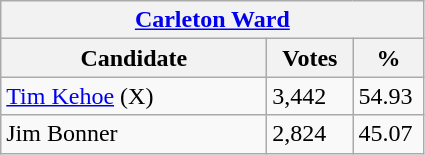<table class="wikitable">
<tr>
<th colspan="3"><a href='#'>Carleton Ward</a></th>
</tr>
<tr>
<th style="width: 170px">Candidate</th>
<th style="width: 50px">Votes</th>
<th style="width: 40px">%</th>
</tr>
<tr>
<td><a href='#'>Tim Kehoe</a> (X)</td>
<td>3,442</td>
<td>54.93</td>
</tr>
<tr>
<td>Jim Bonner</td>
<td>2,824</td>
<td>45.07</td>
</tr>
</table>
